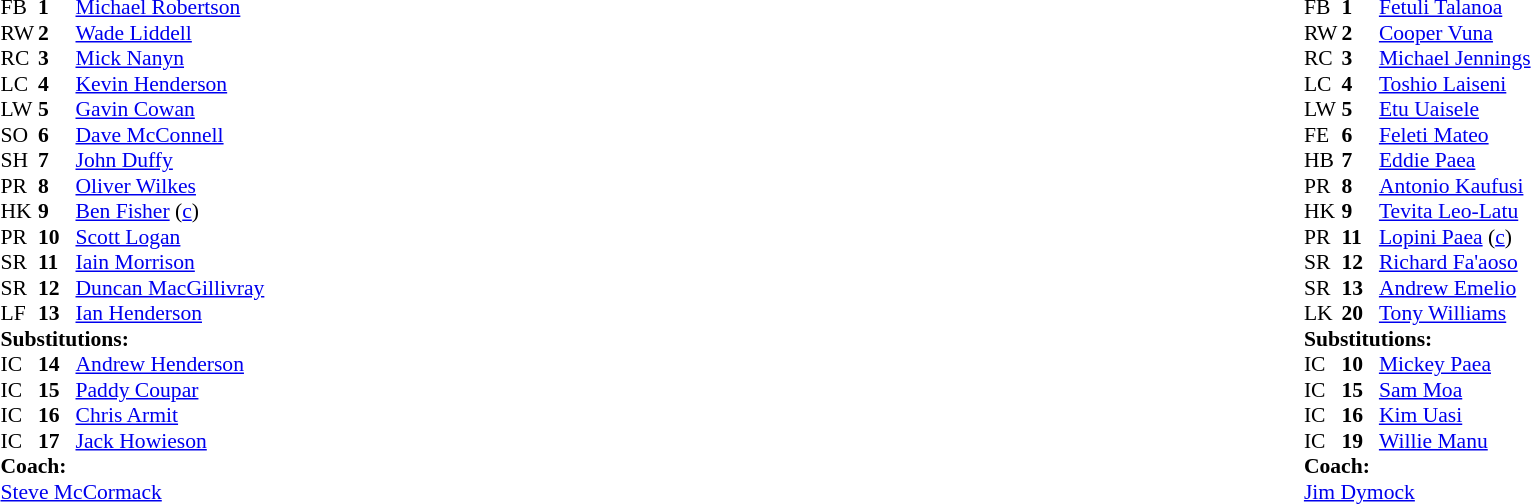<table width="100%">
<tr>
<td valign="top" width="50%"><br><table style="font-size: 90%" cellspacing="0" cellpadding="0">
<tr>
<th width="25"></th>
<th width="25"></th>
</tr>
<tr>
<td>FB</td>
<td><strong>1</strong></td>
<td><a href='#'>Michael Robertson</a></td>
</tr>
<tr>
<td>RW</td>
<td><strong>2</strong></td>
<td><a href='#'>Wade Liddell</a></td>
</tr>
<tr>
<td>RC</td>
<td><strong>3</strong></td>
<td><a href='#'>Mick Nanyn</a></td>
</tr>
<tr>
<td>LC</td>
<td><strong>4</strong></td>
<td><a href='#'>Kevin Henderson</a></td>
</tr>
<tr>
<td>LW</td>
<td><strong>5</strong></td>
<td><a href='#'>Gavin Cowan</a></td>
</tr>
<tr>
<td>SO</td>
<td><strong>6</strong></td>
<td><a href='#'>Dave McConnell</a></td>
</tr>
<tr>
<td>SH</td>
<td><strong>7</strong></td>
<td><a href='#'>John Duffy</a></td>
</tr>
<tr>
<td>PR</td>
<td><strong>8</strong></td>
<td><a href='#'>Oliver Wilkes</a></td>
</tr>
<tr>
<td>HK</td>
<td><strong>9</strong></td>
<td><a href='#'>Ben Fisher</a> (<a href='#'>c</a>)</td>
</tr>
<tr>
<td>PR</td>
<td><strong>10</strong></td>
<td><a href='#'>Scott Logan</a></td>
</tr>
<tr>
<td>SR</td>
<td><strong>11</strong></td>
<td><a href='#'>Iain Morrison</a></td>
</tr>
<tr>
<td>SR</td>
<td><strong>12</strong></td>
<td><a href='#'>Duncan MacGillivray</a></td>
</tr>
<tr>
<td>LF</td>
<td><strong>13</strong></td>
<td><a href='#'>Ian Henderson</a></td>
</tr>
<tr>
<td colspan=3><strong>Substitutions:</strong></td>
</tr>
<tr>
<td>IC</td>
<td><strong>14</strong></td>
<td><a href='#'>Andrew Henderson</a></td>
</tr>
<tr>
<td>IC</td>
<td><strong>15</strong></td>
<td><a href='#'>Paddy Coupar</a></td>
</tr>
<tr>
<td>IC</td>
<td><strong>16</strong></td>
<td><a href='#'>Chris Armit</a></td>
</tr>
<tr>
<td>IC</td>
<td><strong>17</strong></td>
<td><a href='#'>Jack Howieson</a></td>
</tr>
<tr>
<td colspan=3><strong>Coach:</strong></td>
</tr>
<tr>
<td colspan="4"> <a href='#'>Steve McCormack</a></td>
</tr>
</table>
</td>
<td valign="top" width="50%"><br><table style="font-size: 90%" cellspacing="0" cellpadding="0" align="center">
<tr>
<th width="25"></th>
<th width="25"></th>
</tr>
<tr>
<td>FB</td>
<td><strong>1</strong></td>
<td><a href='#'>Fetuli Talanoa</a></td>
</tr>
<tr>
<td>RW</td>
<td><strong>2</strong></td>
<td><a href='#'>Cooper Vuna</a></td>
</tr>
<tr>
<td>RC</td>
<td><strong>3</strong></td>
<td><a href='#'>Michael Jennings</a></td>
</tr>
<tr>
<td>LC</td>
<td><strong>4</strong></td>
<td><a href='#'>Toshio Laiseni</a></td>
</tr>
<tr>
<td>LW</td>
<td><strong>5</strong></td>
<td><a href='#'>Etu Uaisele</a></td>
</tr>
<tr>
<td>FE</td>
<td><strong>6</strong></td>
<td><a href='#'>Feleti Mateo</a></td>
</tr>
<tr>
<td>HB</td>
<td><strong>7</strong></td>
<td><a href='#'>Eddie Paea</a></td>
</tr>
<tr>
<td>PR</td>
<td><strong>8</strong></td>
<td><a href='#'>Antonio Kaufusi</a></td>
</tr>
<tr>
<td>HK</td>
<td><strong>9</strong></td>
<td><a href='#'>Tevita Leo-Latu</a></td>
</tr>
<tr>
<td>PR</td>
<td><strong>11</strong></td>
<td><a href='#'>Lopini Paea</a> (<a href='#'>c</a>)</td>
</tr>
<tr>
<td>SR</td>
<td><strong>12</strong></td>
<td><a href='#'>Richard Fa'aoso</a></td>
</tr>
<tr>
<td>SR</td>
<td><strong>13</strong></td>
<td><a href='#'>Andrew Emelio</a></td>
</tr>
<tr>
<td>LK</td>
<td><strong>20 </strong></td>
<td><a href='#'>Tony Williams</a></td>
</tr>
<tr>
<td colspan=3><strong>Substitutions:</strong></td>
</tr>
<tr>
<td>IC</td>
<td><strong>10</strong></td>
<td><a href='#'>Mickey Paea</a></td>
</tr>
<tr>
<td>IC</td>
<td><strong>15</strong></td>
<td><a href='#'>Sam Moa</a></td>
</tr>
<tr>
<td>IC</td>
<td><strong>16</strong></td>
<td><a href='#'>Kim Uasi</a></td>
</tr>
<tr>
<td>IC</td>
<td><strong>19</strong></td>
<td><a href='#'>Willie Manu</a></td>
</tr>
<tr>
<td colspan=3><strong>Coach:</strong></td>
</tr>
<tr>
<td colspan="4"> <a href='#'>Jim Dymock</a></td>
</tr>
</table>
</td>
</tr>
</table>
